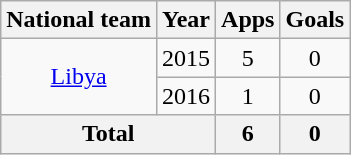<table class="wikitable" style="text-align:center">
<tr>
<th>National team</th>
<th>Year</th>
<th>Apps</th>
<th>Goals</th>
</tr>
<tr>
<td rowspan="2"><a href='#'>Libya</a></td>
<td>2015</td>
<td>5</td>
<td>0</td>
</tr>
<tr>
<td>2016</td>
<td>1</td>
<td>0</td>
</tr>
<tr>
<th colspan="2">Total</th>
<th>6</th>
<th>0</th>
</tr>
</table>
